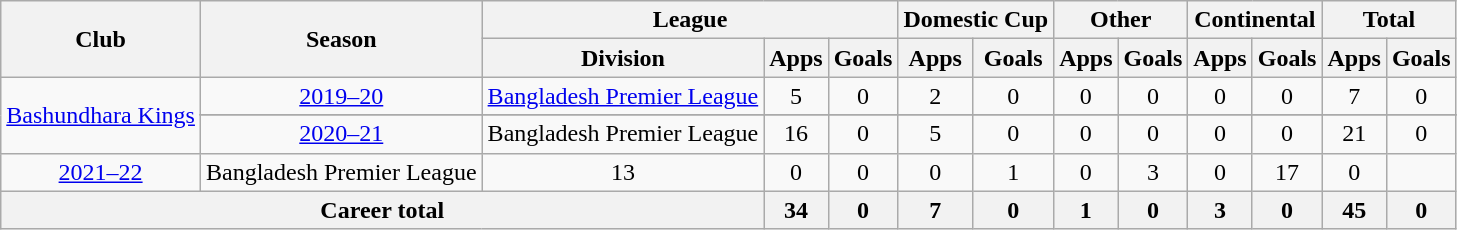<table class="wikitable" style="text-align: center">
<tr>
<th rowspan="2">Club</th>
<th rowspan="2">Season</th>
<th colspan="3">League</th>
<th colspan="2">Domestic Cup</th>
<th colspan="2">Other</th>
<th colspan="2">Continental</th>
<th colspan="2">Total</th>
</tr>
<tr>
<th>Division</th>
<th>Apps</th>
<th>Goals</th>
<th>Apps</th>
<th>Goals</th>
<th>Apps</th>
<th>Goals</th>
<th>Apps</th>
<th>Goals</th>
<th>Apps</th>
<th>Goals</th>
</tr>
<tr>
<td rowspan="3"><a href='#'>Bashundhara Kings</a></td>
<td><a href='#'>2019–20</a></td>
<td><a href='#'>Bangladesh Premier League</a></td>
<td>5</td>
<td>0</td>
<td>2</td>
<td>0</td>
<td>0</td>
<td>0</td>
<td>0</td>
<td>0</td>
<td>7</td>
<td>0</td>
</tr>
<tr>
</tr>
<tr>
<td><a href='#'>2020–21</a></td>
<td>Bangladesh Premier League</td>
<td>16</td>
<td>0</td>
<td>5</td>
<td>0</td>
<td>0</td>
<td>0</td>
<td>0</td>
<td>0</td>
<td>21</td>
<td>0</td>
</tr>
<tr>
<td><a href='#'>2021–22</a></td>
<td>Bangladesh Premier League</td>
<td>13</td>
<td>0</td>
<td>0</td>
<td>0</td>
<td>1</td>
<td>0</td>
<td>3</td>
<td>0</td>
<td>17</td>
<td>0</td>
</tr>
<tr>
<th colspan="3"><strong>Career total</strong></th>
<th>34</th>
<th>0</th>
<th>7</th>
<th>0</th>
<th>1</th>
<th>0</th>
<th>3</th>
<th>0</th>
<th>45</th>
<th>0</th>
</tr>
</table>
